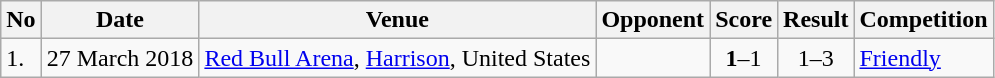<table class="wikitable" style="font-size:100%;">
<tr>
<th>No</th>
<th>Date</th>
<th>Venue</th>
<th>Opponent</th>
<th>Score</th>
<th>Result</th>
<th>Competition</th>
</tr>
<tr>
<td>1.</td>
<td>27 March 2018</td>
<td><a href='#'>Red Bull Arena</a>, <a href='#'>Harrison</a>, United States</td>
<td></td>
<td align=center><strong>1</strong>–1</td>
<td align=center>1–3</td>
<td><a href='#'>Friendly</a></td>
</tr>
</table>
